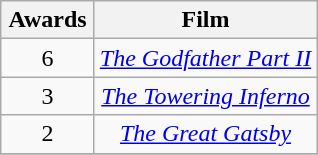<table class="wikitable" rowspan="2" style="text-align:center;">
<tr>
<th scope="col" style="width:55px;">Awards</th>
<th scope="col" style="text-align:center;">Film</th>
</tr>
<tr>
<td rowspan=1, style="text-align:center">6</td>
<td><em><a href='#'>The Godfather Part II</a></em></td>
</tr>
<tr>
<td rowspan=1, style="text-align:center">3</td>
<td><em><a href='#'>The Towering Inferno</a></em></td>
</tr>
<tr>
<td rowspan=1, style="text-align:center">2</td>
<td><em><a href='#'>The Great Gatsby</a></em></td>
</tr>
<tr>
</tr>
</table>
